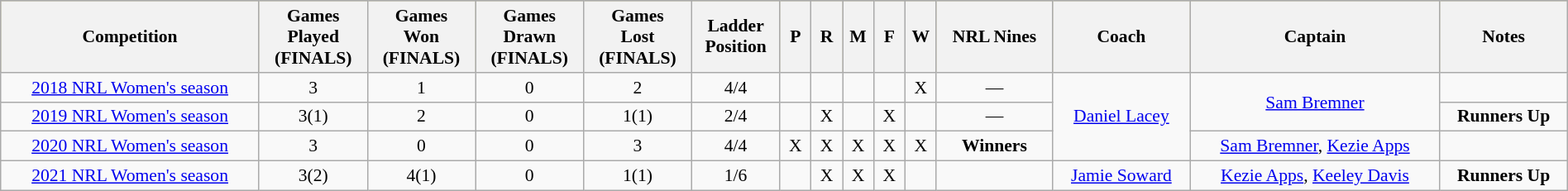<table class="wikitable" style="width:100%; font-size:90%; text-align:center;">
<tr style="background:#bdb76b;">
<th>Competition</th>
<th>Games<br>Played<br>(FINALS)</th>
<th>Games<br>Won<br>(FINALS)</th>
<th>Games<br>Drawn<br>(FINALS)</th>
<th>Games<br>Lost<br>(FINALS)</th>
<th>Ladder<br>Position</th>
<th style="width:2%;">P</th>
<th style="width:2%;">R</th>
<th style="width:2%;">M</th>
<th style="width:2%;">F</th>
<th style="width:2%;">W</th>
<th>NRL Nines</th>
<th>Coach</th>
<th>Captain</th>
<th>Notes</th>
</tr>
<tr>
<td><a href='#'>2018 NRL Women's season</a></td>
<td>3</td>
<td>1</td>
<td>0</td>
<td>2</td>
<td>4/4</td>
<td></td>
<td></td>
<td></td>
<td></td>
<td>X</td>
<td>—</td>
<td rowspan="3"><a href='#'>Daniel Lacey</a></td>
<td rowspan="2"><a href='#'>Sam Bremner</a></td>
<td></td>
</tr>
<tr>
<td><a href='#'>2019 NRL Women's season</a></td>
<td>3(1)</td>
<td>2</td>
<td>0</td>
<td>1(1)</td>
<td>2/4</td>
<td></td>
<td>X</td>
<td></td>
<td>X</td>
<td></td>
<td>—</td>
<td><strong>Runners Up</strong></td>
</tr>
<tr>
<td><a href='#'>2020 NRL Women's season</a></td>
<td>3</td>
<td>0</td>
<td>0</td>
<td>3</td>
<td>4/4</td>
<td>X</td>
<td>X</td>
<td>X</td>
<td>X</td>
<td>X</td>
<td><strong>Winners</strong></td>
<td><a href='#'>Sam Bremner</a>, <a href='#'>Kezie Apps</a></td>
<td></td>
</tr>
<tr>
<td><a href='#'>2021 NRL Women's season</a></td>
<td>3(2)</td>
<td>4(1)</td>
<td>0</td>
<td>1(1)</td>
<td>1/6</td>
<td></td>
<td>X</td>
<td>X</td>
<td>X</td>
<td></td>
<td></td>
<td><a href='#'>Jamie Soward</a></td>
<td><a href='#'>Kezie Apps</a>, <a href='#'>Keeley Davis</a></td>
<td><strong>Runners Up</strong></td>
</tr>
</table>
